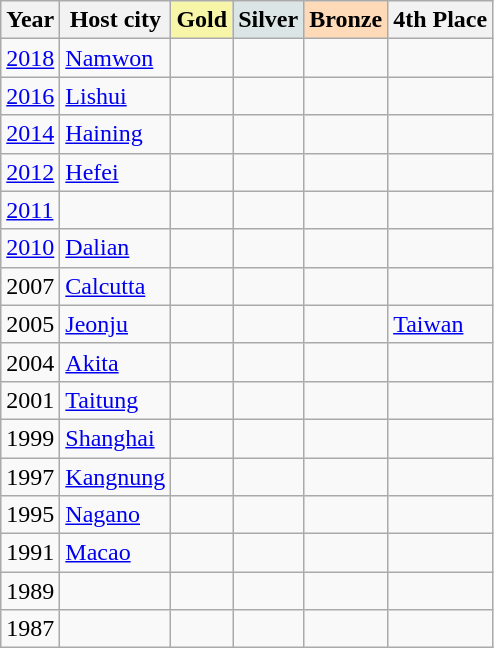<table class="wikitable sortable">
<tr>
<th>Year</th>
<th>Host city</th>
<th style="background-color: #F7F6A8;"> Gold</th>
<th style="background-color: #DCE5E5;"> Silver</th>
<th style="background-color: #FFDAB9;"> Bronze</th>
<th>4th Place</th>
</tr>
<tr>
<td><a href='#'>2018</a></td>
<td> <a href='#'>Namwon</a></td>
<td></td>
<td></td>
<td></td>
<td></td>
</tr>
<tr>
<td><a href='#'>2016</a></td>
<td> <a href='#'>Lishui</a></td>
<td></td>
<td></td>
<td></td>
<td></td>
</tr>
<tr>
<td><a href='#'>2014</a></td>
<td> <a href='#'>Haining</a></td>
<td></td>
<td></td>
<td></td>
<td></td>
</tr>
<tr>
<td><a href='#'>2012</a></td>
<td> <a href='#'>Hefei</a></td>
<td></td>
<td></td>
<td></td>
<td></td>
</tr>
<tr>
<td><a href='#'>2011</a></td>
<td></td>
<td></td>
<td></td>
<td></td>
<td></td>
</tr>
<tr>
<td><a href='#'>2010</a></td>
<td> <a href='#'>Dalian</a></td>
<td></td>
<td></td>
<td></td>
<td></td>
</tr>
<tr>
<td>2007</td>
<td> <a href='#'>Calcutta</a></td>
<td></td>
<td></td>
<td></td>
<td></td>
</tr>
<tr>
<td>2005</td>
<td> <a href='#'>Jeonju</a></td>
<td></td>
<td></td>
<td></td>
<td> <a href='#'>Taiwan</a></td>
</tr>
<tr>
<td>2004</td>
<td> <a href='#'>Akita</a></td>
<td></td>
<td></td>
<td></td>
<td></td>
</tr>
<tr>
<td>2001</td>
<td> <a href='#'>Taitung</a></td>
<td></td>
<td></td>
<td></td>
<td></td>
</tr>
<tr>
<td>1999</td>
<td> <a href='#'>Shanghai</a></td>
<td></td>
<td></td>
<td></td>
<td></td>
</tr>
<tr>
<td>1997</td>
<td> <a href='#'>Kangnung</a></td>
<td></td>
<td></td>
<td></td>
<td></td>
</tr>
<tr>
<td>1995</td>
<td> <a href='#'>Nagano</a></td>
<td></td>
<td></td>
<td></td>
<td></td>
</tr>
<tr>
<td>1991</td>
<td> <a href='#'>Macao</a></td>
<td></td>
<td></td>
<td></td>
<td></td>
</tr>
<tr>
<td>1989</td>
<td></td>
<td></td>
<td></td>
<td></td>
<td></td>
</tr>
<tr>
<td>1987</td>
<td></td>
<td></td>
<td></td>
<td></td>
<td></td>
</tr>
</table>
